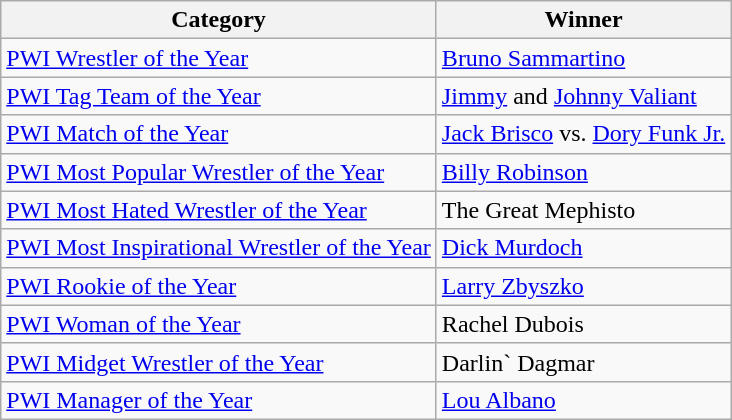<table class="wikitable">
<tr>
<th>Category</th>
<th>Winner</th>
</tr>
<tr>
<td><a href='#'>PWI Wrestler of the Year</a></td>
<td><a href='#'>Bruno Sammartino</a></td>
</tr>
<tr>
<td><a href='#'>PWI Tag Team of the Year</a></td>
<td><a href='#'>Jimmy</a> and <a href='#'>Johnny Valiant</a></td>
</tr>
<tr>
<td><a href='#'>PWI Match of the Year</a></td>
<td><a href='#'>Jack Brisco</a> vs. <a href='#'>Dory Funk Jr.</a></td>
</tr>
<tr>
<td><a href='#'>PWI Most Popular Wrestler of the Year</a></td>
<td><a href='#'>Billy Robinson</a></td>
</tr>
<tr>
<td><a href='#'>PWI Most Hated Wrestler of the Year</a></td>
<td>The Great Mephisto</td>
</tr>
<tr>
<td><a href='#'>PWI Most Inspirational Wrestler of the Year</a></td>
<td><a href='#'>Dick Murdoch</a></td>
</tr>
<tr>
<td><a href='#'>PWI Rookie of the Year</a></td>
<td><a href='#'>Larry Zbyszko</a></td>
</tr>
<tr>
<td><a href='#'>PWI Woman of the Year</a></td>
<td>Rachel Dubois</td>
</tr>
<tr>
<td><a href='#'>PWI Midget Wrestler of the Year</a></td>
<td>Darlin` Dagmar</td>
</tr>
<tr>
<td><a href='#'>PWI Manager of the Year</a></td>
<td><a href='#'>Lou Albano</a></td>
</tr>
</table>
